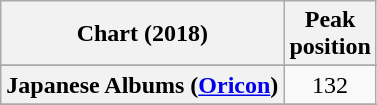<table class="wikitable sortable plainrowheaders">
<tr>
<th scope="col">Chart (2018)</th>
<th scope="col">Peak<br>position</th>
</tr>
<tr>
</tr>
<tr>
<th scope="row">Japanese Albums (<a href='#'>Oricon</a>)</th>
<td style="text-align:center;">132</td>
</tr>
<tr>
</tr>
<tr>
</tr>
<tr>
</tr>
</table>
